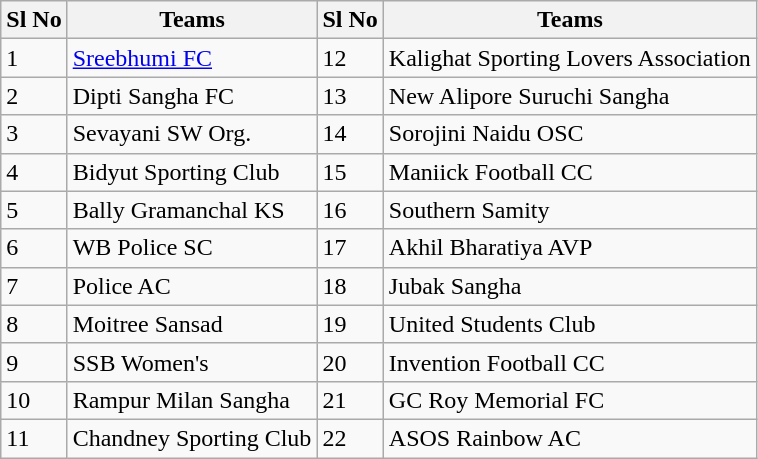<table class="wikitable">
<tr>
<th>Sl No</th>
<th>Teams</th>
<th>Sl No</th>
<th>Teams</th>
</tr>
<tr>
<td>1</td>
<td><a href='#'>Sreebhumi FC</a></td>
<td>12</td>
<td>Kalighat Sporting Lovers Association</td>
</tr>
<tr>
<td>2</td>
<td>Dipti Sangha FC</td>
<td>13</td>
<td>New Alipore Suruchi Sangha</td>
</tr>
<tr>
<td>3</td>
<td>Sevayani SW Org.</td>
<td>14</td>
<td>Sorojini Naidu OSC</td>
</tr>
<tr>
<td>4</td>
<td>Bidyut Sporting Club</td>
<td>15</td>
<td>Maniick Football CC</td>
</tr>
<tr>
<td>5</td>
<td>Bally Gramanchal KS</td>
<td>16</td>
<td>Southern Samity</td>
</tr>
<tr>
<td>6</td>
<td>WB Police SC</td>
<td>17</td>
<td>Akhil Bharatiya AVP</td>
</tr>
<tr>
<td>7</td>
<td>Police AC</td>
<td>18</td>
<td>Jubak Sangha</td>
</tr>
<tr>
<td>8</td>
<td>Moitree Sansad</td>
<td>19</td>
<td>United Students Club</td>
</tr>
<tr>
<td>9</td>
<td>SSB Women's</td>
<td>20</td>
<td>Invention Football CC</td>
</tr>
<tr>
<td>10</td>
<td>Rampur Milan Sangha</td>
<td>21</td>
<td>GC Roy Memorial FC</td>
</tr>
<tr>
<td>11</td>
<td>Chandney Sporting Club</td>
<td>22</td>
<td>ASOS Rainbow AC</td>
</tr>
</table>
